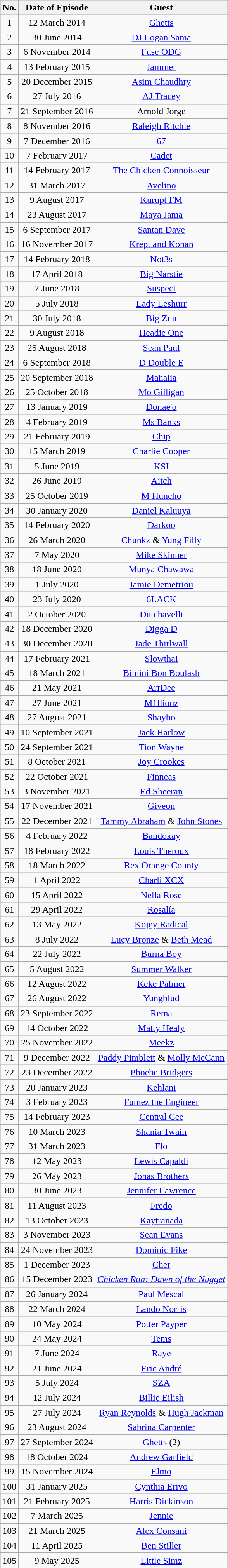<table class="wikitable plainrowheaders" style="text-align:center;">
<tr>
<th scope="col">No.</th>
<th scope="col">Date of Episode</th>
<th scope="col">Guest</th>
</tr>
<tr>
<td>1</td>
<td>12 March 2014</td>
<td><a href='#'>Ghetts</a></td>
</tr>
<tr>
<td>2</td>
<td>30 June 2014</td>
<td><a href='#'>DJ Logan Sama</a></td>
</tr>
<tr>
<td>3</td>
<td>6 November 2014</td>
<td><a href='#'>Fuse ODG</a></td>
</tr>
<tr>
<td>4</td>
<td>13 February 2015</td>
<td><a href='#'>Jammer</a></td>
</tr>
<tr>
<td>5</td>
<td>20 December 2015</td>
<td><a href='#'>Asim Chaudhry</a> </td>
</tr>
<tr>
<td>6</td>
<td>27 July 2016</td>
<td><a href='#'>AJ Tracey</a></td>
</tr>
<tr>
<td>7</td>
<td>21 September 2016</td>
<td>Arnold Jorge</td>
</tr>
<tr>
<td>8</td>
<td>8 November 2016</td>
<td><a href='#'>Raleigh Ritchie</a></td>
</tr>
<tr>
<td>9</td>
<td>7 December 2016</td>
<td><a href='#'>67</a></td>
</tr>
<tr>
<td>10</td>
<td>7 February 2017</td>
<td><a href='#'>Cadet</a></td>
</tr>
<tr>
<td>11</td>
<td>14 February 2017</td>
<td><a href='#'>The Chicken Connoisseur</a></td>
</tr>
<tr>
<td>12</td>
<td>31 March 2017</td>
<td><a href='#'>Avelino</a></td>
</tr>
<tr>
<td>13</td>
<td>9 August 2017</td>
<td><a href='#'>Kurupt FM</a></td>
</tr>
<tr>
<td>14</td>
<td>23 August 2017</td>
<td><a href='#'>Maya Jama</a></td>
</tr>
<tr>
<td>15</td>
<td>6 September 2017</td>
<td><a href='#'>Santan Dave</a></td>
</tr>
<tr>
<td>16</td>
<td>16 November 2017</td>
<td><a href='#'>Krept and Konan</a></td>
</tr>
<tr>
<td>17</td>
<td>14 February 2018</td>
<td><a href='#'>Not3s</a></td>
</tr>
<tr>
<td>18</td>
<td>17 April 2018</td>
<td><a href='#'>Big Narstie</a></td>
</tr>
<tr>
<td>19</td>
<td>7 June 2018</td>
<td><a href='#'>Suspect</a></td>
</tr>
<tr>
<td>20</td>
<td>5 July 2018</td>
<td><a href='#'>Lady Leshurr</a></td>
</tr>
<tr>
<td>21</td>
<td>30 July 2018</td>
<td><a href='#'>Big Zuu</a></td>
</tr>
<tr>
<td>22</td>
<td>9 August 2018</td>
<td><a href='#'>Headie One</a></td>
</tr>
<tr>
<td>23</td>
<td>25 August 2018</td>
<td><a href='#'>Sean Paul</a></td>
</tr>
<tr>
<td>24</td>
<td>6 September 2018</td>
<td><a href='#'>D Double E</a></td>
</tr>
<tr>
<td>25</td>
<td>20 September 2018</td>
<td><a href='#'>Mahalia</a></td>
</tr>
<tr>
<td>26</td>
<td>25 October 2018</td>
<td><a href='#'>Mo Gilligan</a></td>
</tr>
<tr>
<td>27</td>
<td>13 January 2019</td>
<td><a href='#'>Donae'o</a></td>
</tr>
<tr>
<td>28</td>
<td>4 February 2019</td>
<td><a href='#'>Ms Banks</a></td>
</tr>
<tr>
<td>29</td>
<td>21 February 2019</td>
<td><a href='#'>Chip</a></td>
</tr>
<tr>
<td>30</td>
<td>15 March 2019</td>
<td><a href='#'>Charlie Cooper</a> </td>
</tr>
<tr>
<td>31</td>
<td>5 June 2019</td>
<td><a href='#'>KSI</a></td>
</tr>
<tr>
<td>32</td>
<td>26 June 2019</td>
<td><a href='#'>Aitch</a></td>
</tr>
<tr>
<td>33</td>
<td>25 October 2019</td>
<td><a href='#'>M Huncho</a></td>
</tr>
<tr>
<td>34</td>
<td>30 January 2020</td>
<td><a href='#'>Daniel Kaluuya</a></td>
</tr>
<tr>
<td>35</td>
<td>14 February 2020</td>
<td><a href='#'>Darkoo</a></td>
</tr>
<tr>
<td>36</td>
<td>26 March 2020</td>
<td><a href='#'>Chunkz</a> & <a href='#'>Yung Filly</a></td>
</tr>
<tr>
<td>37</td>
<td>7 May 2020</td>
<td><a href='#'>Mike Skinner</a></td>
</tr>
<tr>
<td>38</td>
<td>18 June 2020</td>
<td><a href='#'>Munya Chawawa</a> </td>
</tr>
<tr>
<td>39</td>
<td>1 July 2020</td>
<td><a href='#'>Jamie Demetriou</a> </td>
</tr>
<tr>
<td>40</td>
<td>23 July 2020</td>
<td><a href='#'>6LACK</a></td>
</tr>
<tr>
<td>41</td>
<td>2 October 2020</td>
<td><a href='#'>Dutchavelli</a></td>
</tr>
<tr>
<td>42</td>
<td>18 December 2020</td>
<td><a href='#'>Digga D</a></td>
</tr>
<tr>
<td>43</td>
<td>30 December 2020</td>
<td><a href='#'>Jade Thirlwall</a></td>
</tr>
<tr>
<td>44</td>
<td>17 February 2021</td>
<td><a href='#'>Slowthai</a></td>
</tr>
<tr>
<td>45</td>
<td>18 March 2021</td>
<td><a href='#'>Bimini Bon Boulash</a></td>
</tr>
<tr>
<td>46</td>
<td>21 May 2021</td>
<td><a href='#'>ArrDee</a></td>
</tr>
<tr>
<td>47</td>
<td>27 June 2021</td>
<td><a href='#'>M1llionz</a></td>
</tr>
<tr>
<td>48</td>
<td>27 August 2021</td>
<td><a href='#'>Shaybo</a></td>
</tr>
<tr>
<td>49</td>
<td>10 September 2021</td>
<td><a href='#'>Jack Harlow</a></td>
</tr>
<tr>
<td>50</td>
<td>24 September 2021</td>
<td><a href='#'>Tion Wayne</a></td>
</tr>
<tr>
<td>51</td>
<td>8 October 2021</td>
<td><a href='#'>Joy Crookes</a></td>
</tr>
<tr>
<td>52</td>
<td>22 October 2021</td>
<td><a href='#'>Finneas</a></td>
</tr>
<tr>
<td>53</td>
<td>3 November 2021</td>
<td><a href='#'>Ed Sheeran</a></td>
</tr>
<tr>
<td>54</td>
<td>17 November 2021</td>
<td><a href='#'>Giveon</a></td>
</tr>
<tr>
<td>55</td>
<td>22 December 2021</td>
<td><a href='#'>Tammy Abraham</a> & <a href='#'>John Stones</a></td>
</tr>
<tr>
<td>56</td>
<td>4 February 2022</td>
<td><a href='#'>Bandokay</a></td>
</tr>
<tr>
<td>57</td>
<td>18 February 2022</td>
<td><a href='#'>Louis Theroux</a></td>
</tr>
<tr>
<td>58</td>
<td>18 March 2022</td>
<td><a href='#'>Rex Orange County</a></td>
</tr>
<tr>
<td>59</td>
<td>1 April 2022</td>
<td><a href='#'>Charli XCX</a></td>
</tr>
<tr>
<td>60</td>
<td>15 April 2022</td>
<td><a href='#'>Nella Rose</a></td>
</tr>
<tr>
<td>61</td>
<td>29 April 2022</td>
<td><a href='#'>Rosalía</a></td>
</tr>
<tr>
<td>62</td>
<td>13 May 2022</td>
<td><a href='#'>Kojey Radical</a></td>
</tr>
<tr>
<td>63</td>
<td>8 July 2022</td>
<td><a href='#'>Lucy Bronze</a> & <a href='#'>Beth Mead</a></td>
</tr>
<tr>
<td>64</td>
<td>22 July 2022</td>
<td><a href='#'>Burna Boy</a></td>
</tr>
<tr>
<td>65</td>
<td>5 August 2022</td>
<td><a href='#'>Summer Walker</a></td>
</tr>
<tr>
<td>66</td>
<td>12 August 2022</td>
<td><a href='#'>Keke Palmer</a></td>
</tr>
<tr>
<td>67</td>
<td>26 August 2022</td>
<td><a href='#'>Yungblud</a></td>
</tr>
<tr>
<td>68</td>
<td>23 September 2022</td>
<td><a href='#'>Rema</a></td>
</tr>
<tr>
<td>69</td>
<td>14 October 2022</td>
<td><a href='#'>Matty Healy</a></td>
</tr>
<tr>
<td>70</td>
<td>25 November 2022</td>
<td><a href='#'>Meekz</a></td>
</tr>
<tr>
<td>71</td>
<td>9 December 2022</td>
<td><a href='#'>Paddy Pimblett</a> & <a href='#'>Molly McCann</a></td>
</tr>
<tr>
<td>72</td>
<td>23 December 2022</td>
<td><a href='#'>Phoebe Bridgers</a></td>
</tr>
<tr>
<td>73</td>
<td>20 January 2023</td>
<td><a href='#'>Kehlani</a></td>
</tr>
<tr>
<td>74</td>
<td>3 February 2023</td>
<td><a href='#'>Fumez the Engineer</a></td>
</tr>
<tr>
<td>75</td>
<td>14 February 2023</td>
<td><a href='#'>Central Cee</a></td>
</tr>
<tr>
<td>76</td>
<td>10 March 2023</td>
<td><a href='#'>Shania Twain</a></td>
</tr>
<tr>
<td>77</td>
<td>31 March 2023</td>
<td><a href='#'>Flo</a></td>
</tr>
<tr>
<td>78</td>
<td>12 May 2023</td>
<td><a href='#'>Lewis Capaldi</a></td>
</tr>
<tr>
<td>79</td>
<td>26 May 2023</td>
<td><a href='#'>Jonas Brothers</a></td>
</tr>
<tr>
<td>80</td>
<td>30 June 2023</td>
<td><a href='#'>Jennifer Lawrence</a></td>
</tr>
<tr>
<td>81</td>
<td>11 August 2023</td>
<td><a href='#'>Fredo</a></td>
</tr>
<tr>
<td>82</td>
<td>13 October 2023</td>
<td><a href='#'>Kaytranada</a></td>
</tr>
<tr>
<td>83</td>
<td>3 November 2023</td>
<td><a href='#'>Sean Evans</a></td>
</tr>
<tr>
<td>84</td>
<td>24 November 2023</td>
<td><a href='#'>Dominic Fike</a></td>
</tr>
<tr>
<td>85</td>
<td>1 December 2023</td>
<td><a href='#'>Cher</a></td>
</tr>
<tr>
<td>86</td>
<td>15 December 2023</td>
<td><em><a href='#'>Chicken Run: Dawn of the Nugget</a></em></td>
</tr>
<tr>
<td>87</td>
<td>26 January 2024</td>
<td><a href='#'>Paul Mescal</a></td>
</tr>
<tr>
<td>88</td>
<td>22 March 2024</td>
<td><a href='#'>Lando Norris</a></td>
</tr>
<tr>
<td>89</td>
<td>10 May 2024</td>
<td><a href='#'>Potter Payper</a></td>
</tr>
<tr>
<td>90</td>
<td>24 May 2024</td>
<td><a href='#'>Tems</a></td>
</tr>
<tr>
<td>91</td>
<td>7 June 2024</td>
<td><a href='#'>Raye</a></td>
</tr>
<tr>
<td>92</td>
<td>21 June 2024</td>
<td><a href='#'>Eric André</a></td>
</tr>
<tr>
<td>93</td>
<td>5 July 2024</td>
<td><a href='#'>SZA</a></td>
</tr>
<tr>
<td>94</td>
<td>12 July 2024</td>
<td><a href='#'>Billie Eilish</a></td>
</tr>
<tr>
<td>95</td>
<td>27 July 2024</td>
<td><a href='#'>Ryan Reynolds</a> & <a href='#'>Hugh Jackman</a></td>
</tr>
<tr>
<td>96</td>
<td>23 August 2024</td>
<td><a href='#'>Sabrina Carpenter</a></td>
</tr>
<tr>
<td>97</td>
<td>27 September 2024</td>
<td><a href='#'>Ghetts</a> (2)</td>
</tr>
<tr>
<td>98</td>
<td>18 October 2024</td>
<td><a href='#'>Andrew Garfield</a></td>
</tr>
<tr>
<td>99</td>
<td>15 November 2024</td>
<td><a href='#'>Elmo</a></td>
</tr>
<tr>
<td>100</td>
<td>31 January 2025</td>
<td><a href='#'>Cynthia Erivo</a></td>
</tr>
<tr>
<td>101</td>
<td>21 February 2025</td>
<td><a href='#'>Harris Dickinson</a></td>
</tr>
<tr>
<td>102</td>
<td>7 March 2025</td>
<td><a href='#'>Jennie</a></td>
</tr>
<tr>
<td>103</td>
<td>21 March 2025</td>
<td><a href='#'>Alex Consani</a></td>
</tr>
<tr>
<td>104</td>
<td>11 April 2025</td>
<td><a href='#'>Ben Stiller</a></td>
</tr>
<tr>
<td>105</td>
<td>9 May 2025</td>
<td><a href='#'>Little Simz</a></td>
</tr>
</table>
